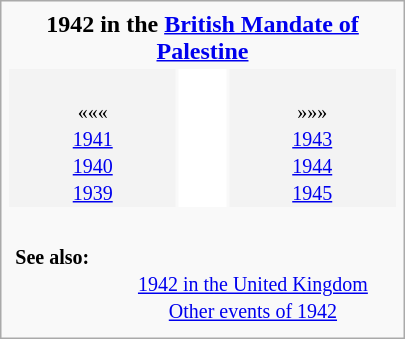<table class="infobox" style="text-align: center; width: 270px">
<tr>
<td style="text-align:center;" colspan="3"><strong>1942 in the <a href='#'>British Mandate of Palestine</a></strong></td>
</tr>
<tr>
<td style="background:#f3f3f3;"><br><small>«««<br><a href='#'>1941</a><br><a href='#'>1940</a><br><a href='#'>1939</a></small></td>
<td style="background:white; text-align:center;"><br><table style="background: inherit">
<tr valign="top">
<td style="text-align:center;"><br><div><br></div></td>
</tr>
</table>
</td>
<td style="background:#f3f3f3;"><br><small>»»»<br><a href='#'>1943</a><br><a href='#'>1944</a><br><a href='#'>1945</a></small></td>
</tr>
<tr valign="top">
<td colspan="3"><br><table style="width: 100%; border-width: 0; margin: 0; padding: 0; border-collapse: yes">
<tr valign="top">
<th style="text-align: left"><small><strong>See also:</strong></small></th>
<td></td>
<td><br><small><a href='#'>1942 in the United Kingdom</a><br><a href='#'>Other events of 1942</a></small></td>
</tr>
</table>
</td>
</tr>
</table>
